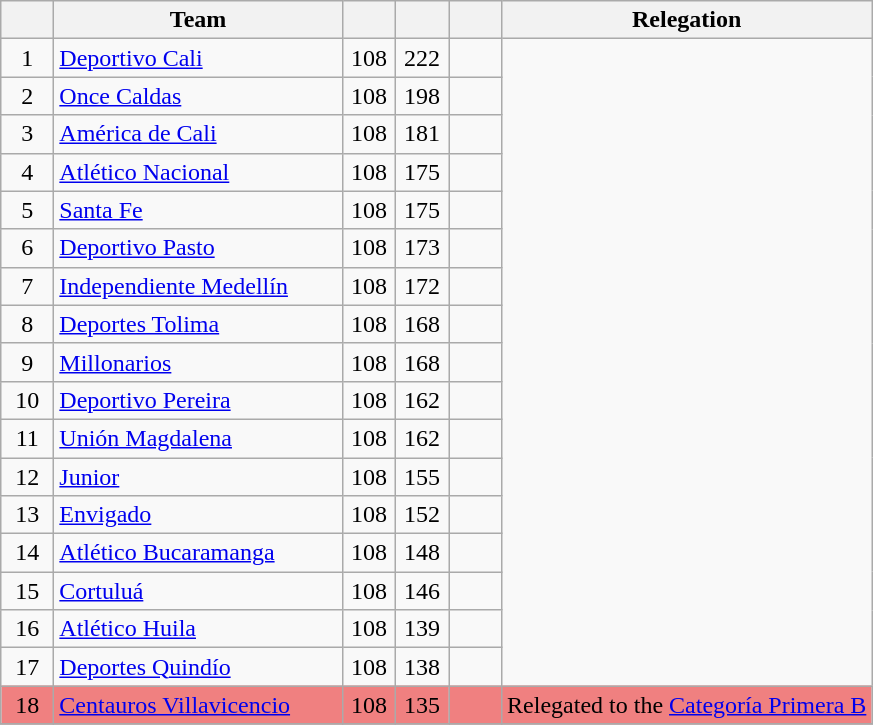<table class="wikitable" style="text-align: center;">
<tr>
<th width=28></th>
<th width=185>Team</th>
<th width=28></th>
<th width=28></th>
<th width=28></th>
<th>Relegation</th>
</tr>
<tr>
<td>1</td>
<td align="left"><a href='#'>Deportivo Cali</a></td>
<td>108</td>
<td>222</td>
<td><strong></strong></td>
</tr>
<tr>
<td>2</td>
<td align="left"><a href='#'>Once Caldas</a></td>
<td>108</td>
<td>198</td>
<td><strong></strong></td>
</tr>
<tr>
<td>3</td>
<td align="left"><a href='#'>América de Cali</a></td>
<td>108</td>
<td>181</td>
<td><strong></strong></td>
</tr>
<tr>
<td>4</td>
<td align="left"><a href='#'>Atlético Nacional</a></td>
<td>108</td>
<td>175</td>
<td><strong></strong></td>
</tr>
<tr>
<td>5</td>
<td align="left"><a href='#'>Santa Fe</a></td>
<td>108</td>
<td>175</td>
<td><strong></strong></td>
</tr>
<tr>
<td>6</td>
<td align="left"><a href='#'>Deportivo Pasto</a></td>
<td>108</td>
<td>173</td>
<td><strong></strong></td>
</tr>
<tr>
<td>7</td>
<td align="left"><a href='#'>Independiente Medellín</a></td>
<td>108</td>
<td>172</td>
<td><strong></strong></td>
</tr>
<tr>
<td>8</td>
<td align="left"><a href='#'>Deportes Tolima</a></td>
<td>108</td>
<td>168</td>
<td><strong></strong></td>
</tr>
<tr>
<td>9</td>
<td align="left"><a href='#'>Millonarios</a></td>
<td>108</td>
<td>168</td>
<td><strong></strong></td>
</tr>
<tr>
<td>10</td>
<td align="left"><a href='#'>Deportivo Pereira</a></td>
<td>108</td>
<td>162</td>
<td><strong></strong></td>
</tr>
<tr>
<td>11</td>
<td align="left"><a href='#'>Unión Magdalena</a></td>
<td>108</td>
<td>162</td>
<td><strong></strong></td>
</tr>
<tr>
<td>12</td>
<td align="left"><a href='#'>Junior</a></td>
<td>108</td>
<td>155</td>
<td><strong></strong></td>
</tr>
<tr>
<td>13</td>
<td align="left"><a href='#'>Envigado</a></td>
<td>108</td>
<td>152</td>
<td><strong></strong></td>
</tr>
<tr>
<td>14</td>
<td align="left"><a href='#'>Atlético Bucaramanga</a></td>
<td>108</td>
<td>148</td>
<td><strong></strong></td>
</tr>
<tr>
<td>15</td>
<td align="left"><a href='#'>Cortuluá</a></td>
<td>108</td>
<td>146</td>
<td><strong></strong></td>
</tr>
<tr>
<td>16</td>
<td align="left"><a href='#'>Atlético Huila</a></td>
<td>108</td>
<td>139</td>
<td><strong></strong></td>
</tr>
<tr>
<td>17</td>
<td align="left"><a href='#'>Deportes Quindío</a></td>
<td>108</td>
<td>138</td>
<td><strong></strong></td>
</tr>
<tr bgcolor=#F08080>
<td>18</td>
<td align="left"><a href='#'>Centauros Villavicencio</a></td>
<td>108</td>
<td>135</td>
<td><strong></strong></td>
<td>Relegated to the <a href='#'>Categoría Primera B</a></td>
</tr>
<tr>
</tr>
</table>
